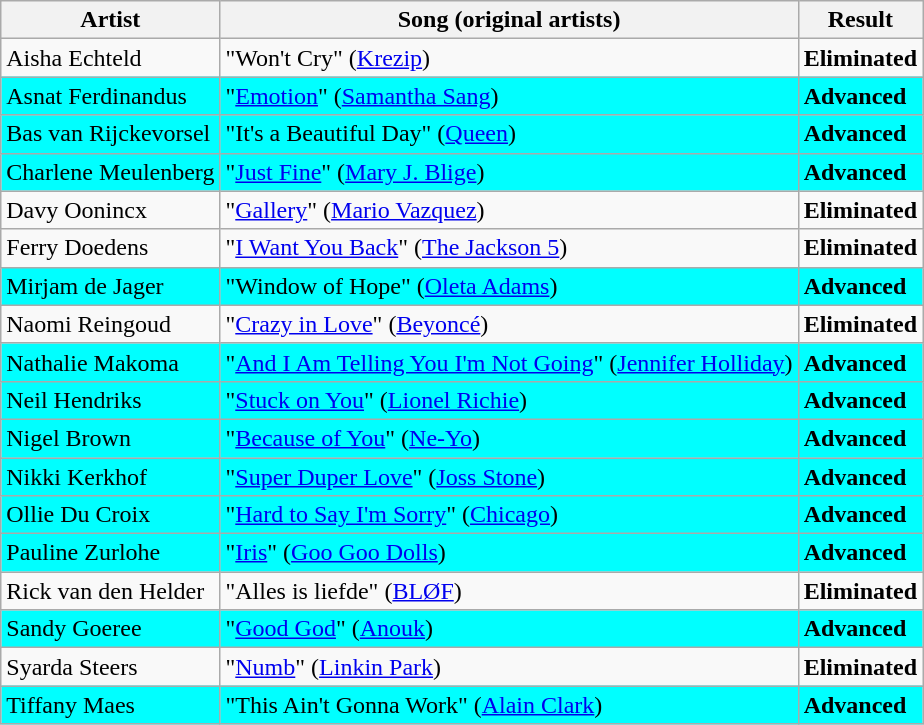<table class=wikitable>
<tr>
<th>Artist</th>
<th>Song (original artists)</th>
<th>Result</th>
</tr>
<tr>
<td>Aisha Echteld</td>
<td>"Won't Cry" (<a href='#'>Krezip</a>)</td>
<td><strong>Eliminated</strong></td>
</tr>
<tr style="background:cyan;">
<td>Asnat Ferdinandus</td>
<td>"<a href='#'>Emotion</a>" (<a href='#'>Samantha Sang</a>)</td>
<td><strong>Advanced</strong></td>
</tr>
<tr style="background:cyan;">
<td>Bas van Rijckevorsel</td>
<td>"It's a Beautiful Day" (<a href='#'>Queen</a>)</td>
<td><strong>Advanced</strong></td>
</tr>
<tr style="background:cyan;">
<td>Charlene Meulenberg</td>
<td>"<a href='#'>Just Fine</a>" (<a href='#'>Mary J. Blige</a>)</td>
<td><strong>Advanced</strong></td>
</tr>
<tr>
<td>Davy Oonincx</td>
<td>"<a href='#'>Gallery</a>" (<a href='#'>Mario Vazquez</a>)</td>
<td><strong>Eliminated</strong></td>
</tr>
<tr>
<td>Ferry Doedens</td>
<td>"<a href='#'>I Want You Back</a>" (<a href='#'>The Jackson 5</a>)</td>
<td><strong>Eliminated</strong></td>
</tr>
<tr style="background:cyan;">
<td>Mirjam de Jager</td>
<td>"Window of Hope" (<a href='#'>Oleta Adams</a>)</td>
<td><strong>Advanced</strong></td>
</tr>
<tr>
<td>Naomi Reingoud</td>
<td>"<a href='#'>Crazy in Love</a>" (<a href='#'>Beyoncé</a>)</td>
<td><strong>Eliminated</strong></td>
</tr>
<tr style="background:cyan;">
<td>Nathalie Makoma</td>
<td>"<a href='#'>And I Am Telling You I'm Not Going</a>" (<a href='#'>Jennifer Holliday</a>)</td>
<td><strong>Advanced</strong></td>
</tr>
<tr style="background:cyan;">
<td>Neil Hendriks</td>
<td>"<a href='#'>Stuck on You</a>" (<a href='#'>Lionel Richie</a>)</td>
<td><strong>Advanced</strong></td>
</tr>
<tr style="background:cyan;">
<td>Nigel Brown</td>
<td>"<a href='#'>Because of You</a>" (<a href='#'>Ne-Yo</a>)</td>
<td><strong>Advanced</strong></td>
</tr>
<tr style="background:cyan;">
<td>Nikki Kerkhof</td>
<td>"<a href='#'>Super Duper Love</a>" (<a href='#'>Joss Stone</a>)</td>
<td><strong>Advanced</strong></td>
</tr>
<tr style="background:cyan;">
<td>Ollie Du Croix</td>
<td>"<a href='#'>Hard to Say I'm Sorry</a>" (<a href='#'>Chicago</a>)</td>
<td><strong>Advanced</strong></td>
</tr>
<tr style="background:cyan;">
<td>Pauline Zurlohe</td>
<td>"<a href='#'>Iris</a>" (<a href='#'>Goo Goo Dolls</a>)</td>
<td><strong>Advanced</strong></td>
</tr>
<tr>
<td>Rick van den Helder</td>
<td>"Alles is liefde" (<a href='#'>BLØF</a>)</td>
<td><strong>Eliminated</strong></td>
</tr>
<tr style="background:cyan;">
<td>Sandy Goeree</td>
<td>"<a href='#'>Good God</a>" (<a href='#'>Anouk</a>)</td>
<td><strong>Advanced</strong></td>
</tr>
<tr>
<td>Syarda Steers</td>
<td>"<a href='#'>Numb</a>" (<a href='#'>Linkin Park</a>)</td>
<td><strong>Eliminated</strong></td>
</tr>
<tr style="background:cyan;">
<td>Tiffany Maes</td>
<td>"This Ain't Gonna Work" (<a href='#'>Alain Clark</a>)</td>
<td><strong>Advanced</strong></td>
</tr>
</table>
